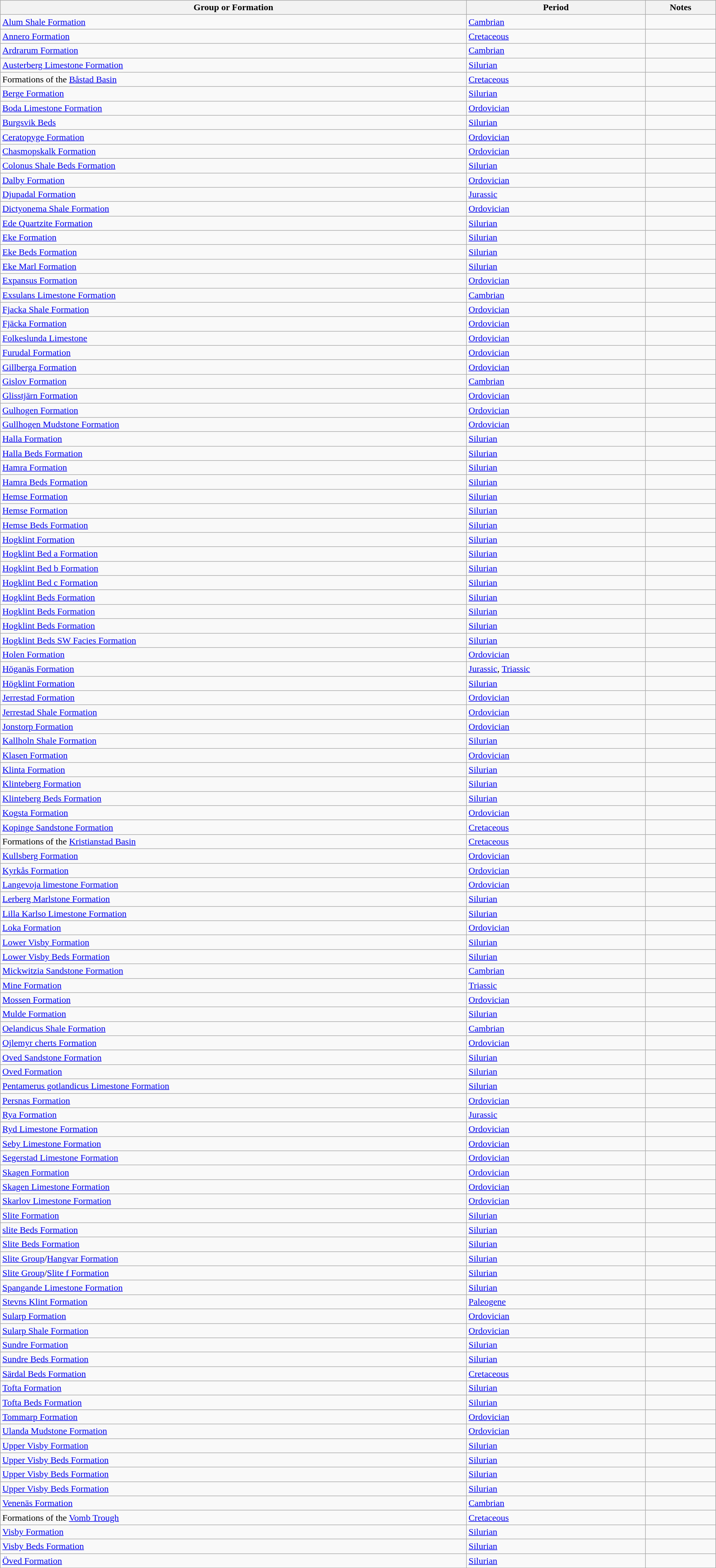<table class="wikitable sortable" style="width: 100%;">
<tr>
<th>Group or Formation</th>
<th>Period</th>
<th class="unsortable">Notes</th>
</tr>
<tr>
<td><a href='#'>Alum Shale Formation</a></td>
<td><a href='#'>Cambrian</a></td>
<td></td>
</tr>
<tr>
<td><a href='#'>Annero Formation</a></td>
<td><a href='#'>Cretaceous</a></td>
<td></td>
</tr>
<tr>
<td><a href='#'>Ardrarum Formation</a></td>
<td><a href='#'>Cambrian</a></td>
<td></td>
</tr>
<tr>
<td><a href='#'>Austerberg Limestone Formation</a></td>
<td><a href='#'>Silurian</a></td>
<td></td>
</tr>
<tr>
<td>Formations of the <a href='#'>Båstad Basin</a></td>
<td><a href='#'>Cretaceous</a></td>
<td></td>
</tr>
<tr>
<td><a href='#'>Berge Formation</a></td>
<td><a href='#'>Silurian</a></td>
<td></td>
</tr>
<tr>
<td><a href='#'>Boda Limestone Formation</a></td>
<td><a href='#'>Ordovician</a></td>
<td></td>
</tr>
<tr>
<td><a href='#'>Burgsvik Beds</a></td>
<td><a href='#'>Silurian</a></td>
<td></td>
</tr>
<tr>
<td><a href='#'>Ceratopyge Formation</a></td>
<td><a href='#'>Ordovician</a></td>
<td></td>
</tr>
<tr>
<td><a href='#'>Chasmopskalk Formation</a></td>
<td><a href='#'>Ordovician</a></td>
<td></td>
</tr>
<tr>
<td><a href='#'>Colonus Shale Beds Formation</a></td>
<td><a href='#'>Silurian</a></td>
<td></td>
</tr>
<tr>
<td><a href='#'>Dalby Formation</a></td>
<td><a href='#'>Ordovician</a></td>
<td></td>
</tr>
<tr>
<td><a href='#'>Djupadal Formation</a></td>
<td><a href='#'>Jurassic</a></td>
<td></td>
</tr>
<tr>
<td><a href='#'>Dictyonema Shale Formation</a></td>
<td><a href='#'>Ordovician</a></td>
<td></td>
</tr>
<tr>
<td><a href='#'>Ede Quartzite Formation</a></td>
<td><a href='#'>Silurian</a></td>
<td></td>
</tr>
<tr>
<td><a href='#'>Eke Formation</a></td>
<td><a href='#'>Silurian</a></td>
<td></td>
</tr>
<tr>
<td><a href='#'>Eke Beds Formation</a></td>
<td><a href='#'>Silurian</a></td>
<td></td>
</tr>
<tr>
<td><a href='#'>Eke Marl Formation</a></td>
<td><a href='#'>Silurian</a></td>
<td></td>
</tr>
<tr>
<td><a href='#'>Expansus Formation</a></td>
<td><a href='#'>Ordovician</a></td>
<td></td>
</tr>
<tr>
<td><a href='#'>Exsulans Limestone Formation</a></td>
<td><a href='#'>Cambrian</a></td>
<td></td>
</tr>
<tr>
<td><a href='#'>Fjacka Shale Formation</a></td>
<td><a href='#'>Ordovician</a></td>
<td></td>
</tr>
<tr>
<td><a href='#'>Fjäcka Formation</a></td>
<td><a href='#'>Ordovician</a></td>
<td></td>
</tr>
<tr>
<td><a href='#'>Folkeslunda Limestone</a></td>
<td><a href='#'>Ordovician</a></td>
<td></td>
</tr>
<tr>
<td><a href='#'>Furudal Formation</a></td>
<td><a href='#'>Ordovician</a></td>
<td></td>
</tr>
<tr>
<td><a href='#'>Gillberga Formation</a></td>
<td><a href='#'>Ordovician</a></td>
<td></td>
</tr>
<tr>
<td><a href='#'>Gislov Formation</a></td>
<td><a href='#'>Cambrian</a></td>
<td></td>
</tr>
<tr>
<td><a href='#'>Glisstjärn Formation</a></td>
<td><a href='#'>Ordovician</a></td>
<td></td>
</tr>
<tr>
<td><a href='#'>Gulhogen Formation</a></td>
<td><a href='#'>Ordovician</a></td>
<td></td>
</tr>
<tr>
<td><a href='#'>Gullhogen Mudstone Formation</a></td>
<td><a href='#'>Ordovician</a></td>
<td></td>
</tr>
<tr>
<td><a href='#'>Halla Formation</a></td>
<td><a href='#'>Silurian</a></td>
<td></td>
</tr>
<tr>
<td><a href='#'>Halla Beds Formation</a></td>
<td><a href='#'>Silurian</a></td>
<td></td>
</tr>
<tr>
<td><a href='#'>Hamra Formation</a></td>
<td><a href='#'>Silurian</a></td>
<td></td>
</tr>
<tr>
<td><a href='#'>Hamra Beds Formation</a></td>
<td><a href='#'>Silurian</a></td>
<td></td>
</tr>
<tr>
<td><a href='#'>Hemse Formation</a></td>
<td><a href='#'>Silurian</a></td>
<td></td>
</tr>
<tr>
<td><a href='#'>Hemse Formation</a></td>
<td><a href='#'>Silurian</a></td>
<td></td>
</tr>
<tr>
<td><a href='#'>Hemse Beds Formation</a></td>
<td><a href='#'>Silurian</a></td>
<td></td>
</tr>
<tr>
<td><a href='#'>Hogklint Formation</a></td>
<td><a href='#'>Silurian</a></td>
<td></td>
</tr>
<tr>
<td><a href='#'>Hogklint Bed a Formation</a></td>
<td><a href='#'>Silurian</a></td>
<td></td>
</tr>
<tr>
<td><a href='#'>Hogklint Bed b Formation</a></td>
<td><a href='#'>Silurian</a></td>
<td></td>
</tr>
<tr>
<td><a href='#'>Hogklint Bed c Formation</a></td>
<td><a href='#'>Silurian</a></td>
<td></td>
</tr>
<tr>
<td><a href='#'>Hogklint Beds Formation</a></td>
<td><a href='#'>Silurian</a></td>
<td></td>
</tr>
<tr>
<td><a href='#'>Hogklint Beds Formation</a></td>
<td><a href='#'>Silurian</a></td>
<td></td>
</tr>
<tr>
<td><a href='#'>Hogklint Beds Formation</a></td>
<td><a href='#'>Silurian</a></td>
<td></td>
</tr>
<tr>
<td><a href='#'>Hogklint Beds SW Facies Formation</a></td>
<td><a href='#'>Silurian</a></td>
<td></td>
</tr>
<tr>
<td><a href='#'>Holen Formation</a></td>
<td><a href='#'>Ordovician</a></td>
<td></td>
</tr>
<tr>
<td><a href='#'>Höganäs Formation</a></td>
<td><a href='#'>Jurassic</a>, <a href='#'>Triassic</a></td>
<td></td>
</tr>
<tr>
<td><a href='#'>Högklint Formation</a></td>
<td><a href='#'>Silurian</a></td>
<td></td>
</tr>
<tr>
<td><a href='#'>Jerrestad Formation</a></td>
<td><a href='#'>Ordovician</a></td>
<td></td>
</tr>
<tr>
<td><a href='#'>Jerrestad Shale Formation</a></td>
<td><a href='#'>Ordovician</a></td>
<td></td>
</tr>
<tr>
<td><a href='#'>Jonstorp Formation</a></td>
<td><a href='#'>Ordovician</a></td>
<td></td>
</tr>
<tr>
<td><a href='#'>Kallholn Shale Formation</a></td>
<td><a href='#'>Silurian</a></td>
<td></td>
</tr>
<tr>
<td><a href='#'>Klasen Formation</a></td>
<td><a href='#'>Ordovician</a></td>
<td></td>
</tr>
<tr>
<td><a href='#'>Klinta Formation</a></td>
<td><a href='#'>Silurian</a></td>
<td></td>
</tr>
<tr>
<td><a href='#'>Klinteberg Formation</a></td>
<td><a href='#'>Silurian</a></td>
<td></td>
</tr>
<tr>
<td><a href='#'>Klinteberg Beds Formation</a></td>
<td><a href='#'>Silurian</a></td>
<td></td>
</tr>
<tr>
<td><a href='#'>Kogsta Formation</a></td>
<td><a href='#'>Ordovician</a></td>
<td></td>
</tr>
<tr>
<td><a href='#'>Kopinge Sandstone Formation</a></td>
<td><a href='#'>Cretaceous</a></td>
<td></td>
</tr>
<tr>
<td>Formations of the <a href='#'>Kristianstad Basin</a></td>
<td><a href='#'>Cretaceous</a></td>
<td></td>
</tr>
<tr>
<td><a href='#'>Kullsberg Formation</a></td>
<td><a href='#'>Ordovician</a></td>
<td></td>
</tr>
<tr>
<td><a href='#'>Kyrkås Formation</a></td>
<td><a href='#'>Ordovician</a></td>
<td></td>
</tr>
<tr>
<td><a href='#'>Langevoja limestone Formation</a></td>
<td><a href='#'>Ordovician</a></td>
<td></td>
</tr>
<tr>
<td><a href='#'>Lerberg Marlstone Formation</a></td>
<td><a href='#'>Silurian</a></td>
<td></td>
</tr>
<tr>
<td><a href='#'>Lilla Karlso Limestone Formation</a></td>
<td><a href='#'>Silurian</a></td>
<td></td>
</tr>
<tr>
<td><a href='#'>Loka Formation</a></td>
<td><a href='#'>Ordovician</a></td>
<td></td>
</tr>
<tr>
<td><a href='#'>Lower Visby Formation</a></td>
<td><a href='#'>Silurian</a></td>
<td></td>
</tr>
<tr>
<td><a href='#'>Lower Visby Beds Formation</a></td>
<td><a href='#'>Silurian</a></td>
<td></td>
</tr>
<tr>
<td><a href='#'>Mickwitzia Sandstone Formation</a></td>
<td><a href='#'>Cambrian</a></td>
<td></td>
</tr>
<tr>
<td><a href='#'>Mine Formation</a></td>
<td><a href='#'>Triassic</a></td>
<td></td>
</tr>
<tr>
<td><a href='#'>Mossen Formation</a></td>
<td><a href='#'>Ordovician</a></td>
<td></td>
</tr>
<tr>
<td><a href='#'>Mulde Formation</a></td>
<td><a href='#'>Silurian</a></td>
<td></td>
</tr>
<tr>
<td><a href='#'>Oelandicus Shale Formation</a></td>
<td><a href='#'>Cambrian</a></td>
<td></td>
</tr>
<tr>
<td><a href='#'>Ojlemyr cherts Formation</a></td>
<td><a href='#'>Ordovician</a></td>
<td></td>
</tr>
<tr>
<td><a href='#'>Oved Sandstone Formation</a></td>
<td><a href='#'>Silurian</a></td>
<td></td>
</tr>
<tr>
<td><a href='#'>Oved Formation</a></td>
<td><a href='#'>Silurian</a></td>
<td></td>
</tr>
<tr>
<td><a href='#'>Pentamerus gotlandicus Limestone Formation</a></td>
<td><a href='#'>Silurian</a></td>
<td></td>
</tr>
<tr>
<td><a href='#'>Persnas Formation</a></td>
<td><a href='#'>Ordovician</a></td>
<td></td>
</tr>
<tr>
<td><a href='#'>Rya Formation</a></td>
<td><a href='#'>Jurassic</a></td>
<td></td>
</tr>
<tr>
<td><a href='#'>Ryd Limestone Formation</a></td>
<td><a href='#'>Ordovician</a></td>
<td></td>
</tr>
<tr>
<td><a href='#'>Seby Limestone Formation</a></td>
<td><a href='#'>Ordovician</a></td>
<td></td>
</tr>
<tr>
<td><a href='#'>Segerstad Limestone Formation</a></td>
<td><a href='#'>Ordovician</a></td>
<td></td>
</tr>
<tr>
<td><a href='#'>Skagen Formation</a></td>
<td><a href='#'>Ordovician</a></td>
<td></td>
</tr>
<tr>
<td><a href='#'>Skagen Limestone Formation</a></td>
<td><a href='#'>Ordovician</a></td>
<td></td>
</tr>
<tr>
<td><a href='#'>Skarlov Limestone Formation</a></td>
<td><a href='#'>Ordovician</a></td>
<td></td>
</tr>
<tr>
<td><a href='#'>Slite Formation</a></td>
<td><a href='#'>Silurian</a></td>
<td></td>
</tr>
<tr>
<td><a href='#'>slite Beds Formation</a></td>
<td><a href='#'>Silurian</a></td>
<td></td>
</tr>
<tr>
<td><a href='#'>Slite Beds Formation</a></td>
<td><a href='#'>Silurian</a></td>
<td></td>
</tr>
<tr>
<td><a href='#'>Slite Group</a>/<a href='#'>Hangvar Formation</a></td>
<td><a href='#'>Silurian</a></td>
<td></td>
</tr>
<tr>
<td><a href='#'>Slite Group</a>/<a href='#'>Slite f Formation</a></td>
<td><a href='#'>Silurian</a></td>
<td></td>
</tr>
<tr>
<td><a href='#'>Spangande Limestone Formation</a></td>
<td><a href='#'>Silurian</a></td>
<td></td>
</tr>
<tr>
<td><a href='#'>Stevns Klint Formation</a></td>
<td><a href='#'>Paleogene</a></td>
<td></td>
</tr>
<tr>
<td><a href='#'>Sularp Formation</a></td>
<td><a href='#'>Ordovician</a></td>
<td></td>
</tr>
<tr>
<td><a href='#'>Sularp Shale Formation</a></td>
<td><a href='#'>Ordovician</a></td>
<td></td>
</tr>
<tr>
<td><a href='#'>Sundre Formation</a></td>
<td><a href='#'>Silurian</a></td>
<td></td>
</tr>
<tr>
<td><a href='#'>Sundre Beds Formation</a></td>
<td><a href='#'>Silurian</a></td>
<td></td>
</tr>
<tr>
<td><a href='#'>Särdal Beds Formation</a></td>
<td><a href='#'>Cretaceous</a></td>
<td></td>
</tr>
<tr>
<td><a href='#'>Tofta Formation</a></td>
<td><a href='#'>Silurian</a></td>
<td></td>
</tr>
<tr>
<td><a href='#'>Tofta Beds Formation</a></td>
<td><a href='#'>Silurian</a></td>
<td></td>
</tr>
<tr>
<td><a href='#'>Tommarp Formation</a></td>
<td><a href='#'>Ordovician</a></td>
<td></td>
</tr>
<tr>
<td><a href='#'>Ulanda Mudstone Formation</a></td>
<td><a href='#'>Ordovician</a></td>
<td></td>
</tr>
<tr>
<td><a href='#'>Upper Visby Formation</a></td>
<td><a href='#'>Silurian</a></td>
<td></td>
</tr>
<tr>
<td><a href='#'>Upper Visby Beds Formation</a></td>
<td><a href='#'>Silurian</a></td>
<td></td>
</tr>
<tr>
<td><a href='#'>Upper Visby Beds Formation</a></td>
<td><a href='#'>Silurian</a></td>
<td></td>
</tr>
<tr>
<td><a href='#'>Upper Visby Beds Formation</a></td>
<td><a href='#'>Silurian</a></td>
<td></td>
</tr>
<tr>
<td><a href='#'>Venenäs Formation</a></td>
<td><a href='#'>Cambrian</a></td>
<td></td>
</tr>
<tr>
<td>Formations of the <a href='#'>Vomb Trough</a></td>
<td><a href='#'>Cretaceous</a></td>
<td></td>
</tr>
<tr>
<td><a href='#'>Visby Formation</a></td>
<td><a href='#'>Silurian</a></td>
<td></td>
</tr>
<tr>
<td><a href='#'>Visby Beds Formation</a></td>
<td><a href='#'>Silurian</a></td>
<td></td>
</tr>
<tr>
<td><a href='#'>Öved Formation</a></td>
<td><a href='#'>Silurian</a></td>
<td></td>
</tr>
<tr>
</tr>
</table>
